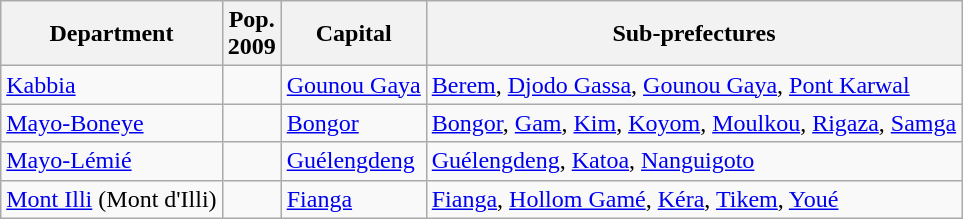<table class="wikitable">
<tr>
<th>Department</th>
<th>Pop.<br>2009</th>
<th>Capital</th>
<th>Sub-prefectures</th>
</tr>
<tr>
<td><a href='#'>Kabbia</a></td>
<td align="right"></td>
<td><a href='#'>Gounou Gaya</a></td>
<td><a href='#'>Berem</a>, <a href='#'>Djodo Gassa</a>, <a href='#'>Gounou Gaya</a>, <a href='#'>Pont Karwal</a></td>
</tr>
<tr>
<td><a href='#'>Mayo-Boneye</a></td>
<td align="right"></td>
<td><a href='#'>Bongor</a></td>
<td><a href='#'>Bongor</a>, <a href='#'>Gam</a>, <a href='#'>Kim</a>, <a href='#'>Koyom</a>, <a href='#'>Moulkou</a>, <a href='#'>Rigaza</a>, <a href='#'>Samga</a></td>
</tr>
<tr>
<td><a href='#'>Mayo-Lémié</a></td>
<td align="right"></td>
<td><a href='#'>Guélengdeng</a></td>
<td><a href='#'>Guélengdeng</a>, <a href='#'>Katoa</a>, <a href='#'>Nanguigoto</a></td>
</tr>
<tr>
<td><a href='#'>Mont Illi</a> (Mont d'Illi)</td>
<td align="right"></td>
<td><a href='#'>Fianga</a></td>
<td><a href='#'>Fianga</a>, <a href='#'>Hollom Gamé</a>, <a href='#'>Kéra</a>, <a href='#'>Tikem</a>, <a href='#'>Youé</a></td>
</tr>
</table>
